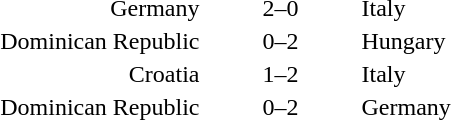<table style="text-align:center">
<tr>
<th width=200></th>
<th width=100></th>
<th width=200></th>
</tr>
<tr>
<td align=right>Germany</td>
<td>2–0</td>
<td align=left>Italy</td>
</tr>
<tr>
<td align=right>Dominican Republic</td>
<td>0–2</td>
<td align=left>Hungary</td>
</tr>
<tr>
<td align=right>Croatia</td>
<td>1–2</td>
<td align=left>Italy</td>
</tr>
<tr>
<td align=right>Dominican Republic</td>
<td>0–2</td>
<td align=left>Germany</td>
</tr>
<tr>
</tr>
</table>
